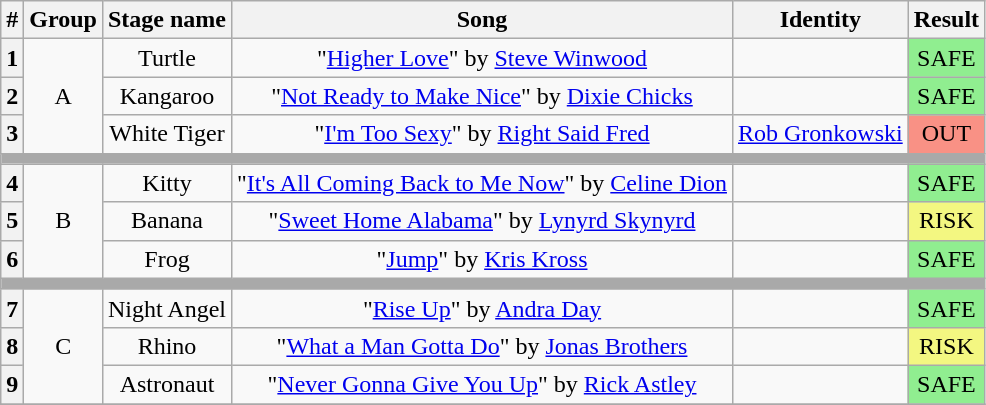<table class="wikitable plainrowheaders" style="text-align: center;">
<tr>
<th>#</th>
<th>Group</th>
<th>Stage name</th>
<th>Song</th>
<th>Identity</th>
<th colspan=2>Result</th>
</tr>
<tr>
<th>1</th>
<td rowspan="3">A</td>
<td>Turtle</td>
<td>"<a href='#'>Higher Love</a>" by <a href='#'>Steve Winwood</a></td>
<td></td>
<td bgcolor="lightgreen">SAFE</td>
</tr>
<tr>
<th>2</th>
<td>Kangaroo</td>
<td>"<a href='#'>Not Ready to Make Nice</a>" by <a href='#'>Dixie Chicks</a></td>
<td></td>
<td bgcolor="lightgreen">SAFE</td>
</tr>
<tr>
<th>3</th>
<td>White Tiger</td>
<td>"<a href='#'>I'm Too Sexy</a>" by <a href='#'>Right Said Fred</a></td>
<td><a href='#'>Rob Gronkowski</a></td>
<td bgcolor=#F99185>OUT</td>
</tr>
<tr>
<td colspan="6" style="background:darkgray"></td>
</tr>
<tr>
<th>4</th>
<td rowspan="3">B</td>
<td>Kitty</td>
<td>"<a href='#'>It's All Coming Back to Me Now</a>" by <a href='#'>Celine Dion</a></td>
<td></td>
<td bgcolor="lightgreen">SAFE</td>
</tr>
<tr>
<th>5</th>
<td>Banana</td>
<td>"<a href='#'>Sweet Home Alabama</a>" by <a href='#'>Lynyrd Skynyrd</a></td>
<td></td>
<td bgcolor=#F3F781>RISK</td>
</tr>
<tr>
<th>6</th>
<td>Frog</td>
<td>"<a href='#'>Jump</a>" by <a href='#'>Kris Kross</a></td>
<td></td>
<td bgcolor="lightgreen">SAFE</td>
</tr>
<tr>
<td colspan="6" style="background:darkgray"></td>
</tr>
<tr>
<th>7</th>
<td rowspan="3">C</td>
<td>Night Angel</td>
<td>"<a href='#'>Rise Up</a>" by <a href='#'>Andra Day</a></td>
<td></td>
<td bgcolor="lightgreen">SAFE</td>
</tr>
<tr>
<th>8</th>
<td>Rhino</td>
<td>"<a href='#'>What a Man Gotta Do</a>" by <a href='#'>Jonas Brothers</a></td>
<td></td>
<td bgcolor=#F3F781>RISK</td>
</tr>
<tr>
<th>9</th>
<td>Astronaut</td>
<td>"<a href='#'>Never Gonna Give You Up</a>" by <a href='#'>Rick Astley</a></td>
<td></td>
<td bgcolor="lightgreen">SAFE</td>
</tr>
<tr>
</tr>
</table>
